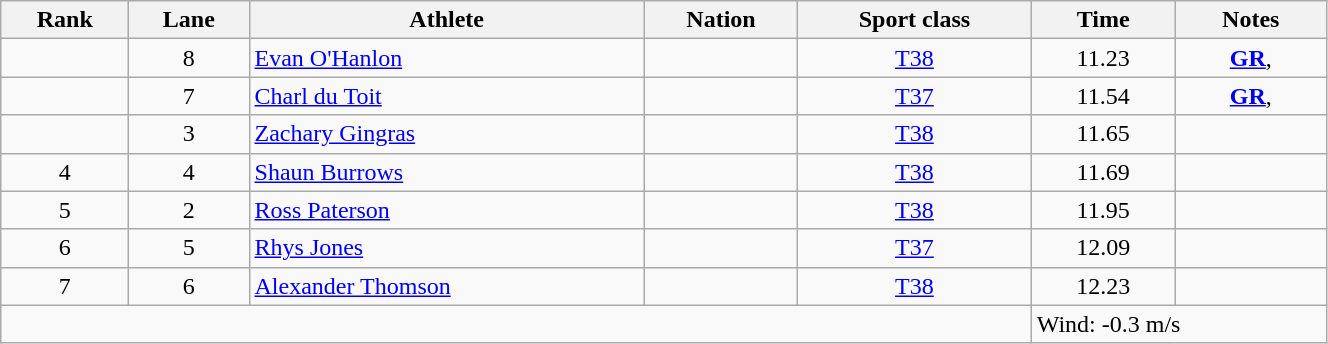<table class="wikitable sortable" style="text-align:center;width: 70%;">
<tr>
<th scope="col">Rank</th>
<th scope="col">Lane</th>
<th scope="col">Athlete</th>
<th scope="col">Nation</th>
<th scope="col">Sport class</th>
<th scope="col">Time</th>
<th scope="col">Notes</th>
</tr>
<tr>
<td></td>
<td>8</td>
<td align=left><a href='#'>Evan O'Hanlon</a></td>
<td align=left></td>
<td><a href='#'>T38</a></td>
<td>11.23</td>
<td><strong><a href='#'>GR</a></strong>, </td>
</tr>
<tr>
<td></td>
<td>7</td>
<td align=left><a href='#'>Charl du Toit</a></td>
<td align=left></td>
<td><a href='#'>T37</a></td>
<td>11.54</td>
<td><strong><a href='#'>GR</a></strong>, </td>
</tr>
<tr>
<td></td>
<td>3</td>
<td align=left><a href='#'>Zachary Gingras</a></td>
<td align=left></td>
<td><a href='#'>T38</a></td>
<td>11.65</td>
<td></td>
</tr>
<tr>
<td>4</td>
<td>4</td>
<td align=left><a href='#'>Shaun Burrows</a></td>
<td align=left></td>
<td><a href='#'>T38</a></td>
<td>11.69</td>
<td></td>
</tr>
<tr>
<td>5</td>
<td>2</td>
<td align=left><a href='#'>Ross Paterson</a></td>
<td align=left></td>
<td><a href='#'>T38</a></td>
<td>11.95</td>
<td></td>
</tr>
<tr>
<td>6</td>
<td>5</td>
<td align=left><a href='#'>Rhys Jones</a></td>
<td align=left></td>
<td><a href='#'>T37</a></td>
<td>12.09</td>
<td></td>
</tr>
<tr>
<td>7</td>
<td>6</td>
<td align=left><a href='#'>Alexander Thomson</a></td>
<td align=left></td>
<td><a href='#'>T38</a></td>
<td>12.23</td>
<td></td>
</tr>
<tr class="sortbottom">
<td colspan="5"></td>
<td colspan="2" style="text-align:left;">Wind: -0.3 m/s</td>
</tr>
</table>
